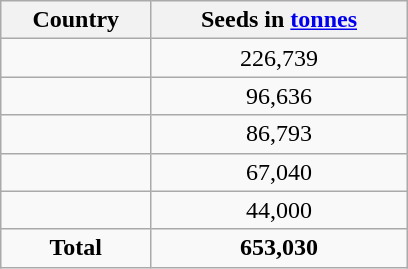<table class="wikitable" style="float:right; clear:left; width:17em; text-align:center;">
<tr>
<th>Country</th>
<th>Seeds in <a href='#'>tonnes</a></th>
</tr>
<tr>
<td></td>
<td>226,739</td>
</tr>
<tr>
<td></td>
<td>96,636</td>
</tr>
<tr>
<td></td>
<td>86,793</td>
</tr>
<tr>
<td></td>
<td>67,040</td>
</tr>
<tr>
<td></td>
<td>44,000</td>
</tr>
<tr>
<td><strong>Total</strong></td>
<td><strong>653,030</strong></td>
</tr>
</table>
